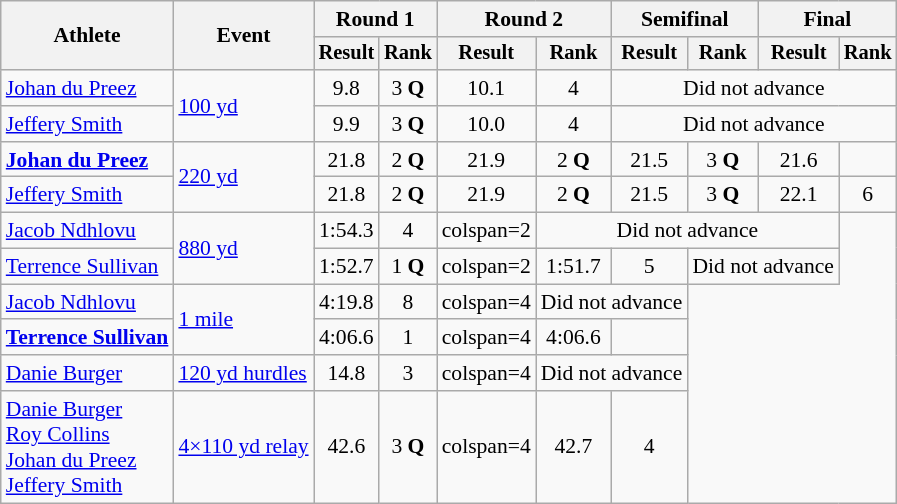<table class=wikitable style=font-size:90%>
<tr>
<th rowspan=2>Athlete</th>
<th rowspan=2>Event</th>
<th colspan=2>Round 1</th>
<th colspan=2>Round 2</th>
<th colspan=2>Semifinal</th>
<th colspan=2>Final</th>
</tr>
<tr style=font-size:95%>
<th>Result</th>
<th>Rank</th>
<th>Result</th>
<th>Rank</th>
<th>Result</th>
<th>Rank</th>
<th>Result</th>
<th>Rank</th>
</tr>
<tr align=center>
<td align=left><a href='#'>Johan du Preez</a></td>
<td align=left rowspan=2><a href='#'>100 yd</a></td>
<td>9.8</td>
<td>3 <strong>Q</strong></td>
<td>10.1</td>
<td>4</td>
<td colspan=4>Did not advance</td>
</tr>
<tr align=center>
<td align=left><a href='#'>Jeffery Smith</a></td>
<td>9.9</td>
<td>3 <strong>Q</strong></td>
<td>10.0</td>
<td>4</td>
<td colspan=4>Did not advance</td>
</tr>
<tr align=center>
<td align=left><strong><a href='#'>Johan du Preez</a></strong></td>
<td align=left rowspan=2><a href='#'>220 yd</a></td>
<td>21.8</td>
<td>2 <strong>Q</strong></td>
<td>21.9</td>
<td>2 <strong>Q</strong></td>
<td>21.5</td>
<td>3 <strong>Q</strong></td>
<td>21.6</td>
<td></td>
</tr>
<tr align=center>
<td align=left><a href='#'>Jeffery Smith</a></td>
<td>21.8</td>
<td>2 <strong>Q</strong></td>
<td>21.9</td>
<td>2 <strong>Q</strong></td>
<td>21.5</td>
<td>3 <strong>Q</strong></td>
<td>22.1</td>
<td>6</td>
</tr>
<tr align=center>
<td align=left><a href='#'>Jacob Ndhlovu</a></td>
<td align=left rowspan=2><a href='#'>880 yd</a></td>
<td>1:54.3</td>
<td>4</td>
<td>colspan=2 </td>
<td colspan=4>Did not advance</td>
</tr>
<tr align=center>
<td align=left><a href='#'>Terrence Sullivan</a></td>
<td>1:52.7</td>
<td>1 <strong>Q</strong></td>
<td>colspan=2 </td>
<td>1:51.7</td>
<td>5</td>
<td colspan=2>Did not advance</td>
</tr>
<tr align=center>
<td align=left><a href='#'>Jacob Ndhlovu</a></td>
<td align=left rowspan=2><a href='#'>1 mile</a></td>
<td>4:19.8</td>
<td>8</td>
<td>colspan=4 </td>
<td colspan=2>Did not advance</td>
</tr>
<tr align=center>
<td align=left><strong><a href='#'>Terrence Sullivan</a></strong></td>
<td>4:06.6</td>
<td>1</td>
<td>colspan=4 </td>
<td>4:06.6</td>
<td></td>
</tr>
<tr align=center>
<td align=left><a href='#'>Danie Burger</a></td>
<td align=left><a href='#'>120 yd hurdles</a></td>
<td>14.8</td>
<td>3</td>
<td>colspan=4 </td>
<td colspan=2>Did not advance</td>
</tr>
<tr align=center>
<td align=left><a href='#'>Danie Burger</a><br><a href='#'>Roy Collins</a><br><a href='#'>Johan du Preez</a><br><a href='#'>Jeffery Smith</a></td>
<td align=left><a href='#'>4×110 yd relay</a></td>
<td>42.6</td>
<td>3 <strong>Q</strong></td>
<td>colspan=4 </td>
<td>42.7</td>
<td>4</td>
</tr>
</table>
